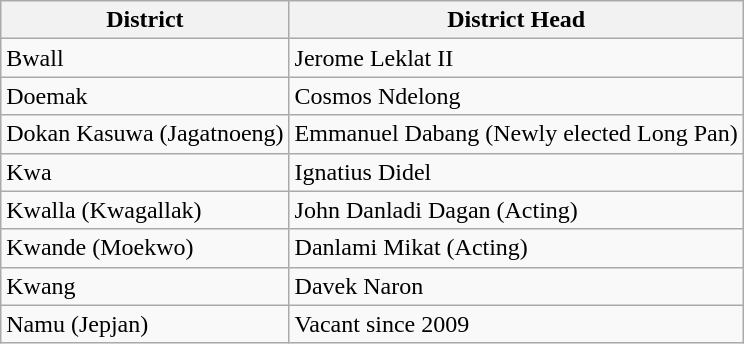<table class="wikitable">
<tr>
<th>District</th>
<th>District Head</th>
</tr>
<tr>
<td>Bwall</td>
<td>Jerome Leklat II</td>
</tr>
<tr>
<td>Doemak</td>
<td>Cosmos Ndelong</td>
</tr>
<tr>
<td>Dokan Kasuwa (Jagatnoeng)</td>
<td Emmanuel Dabang (Newly elected Long>Emmanuel Dabang (Newly elected Long Pan)</td>
</tr>
<tr>
<td>Kwa</td>
<td>Ignatius Didel</td>
</tr>
<tr>
<td>Kwalla (Kwagallak)</td>
<td>John Danladi Dagan (Acting)</td>
</tr>
<tr>
<td>Kwande (Moekwo)</td>
<td>Danlami Mikat (Acting)</td>
</tr>
<tr>
<td>Kwang</td>
<td>Davek Naron</td>
</tr>
<tr>
<td>Namu (Jepjan)</td>
<td>Vacant since 2009</td>
</tr>
</table>
